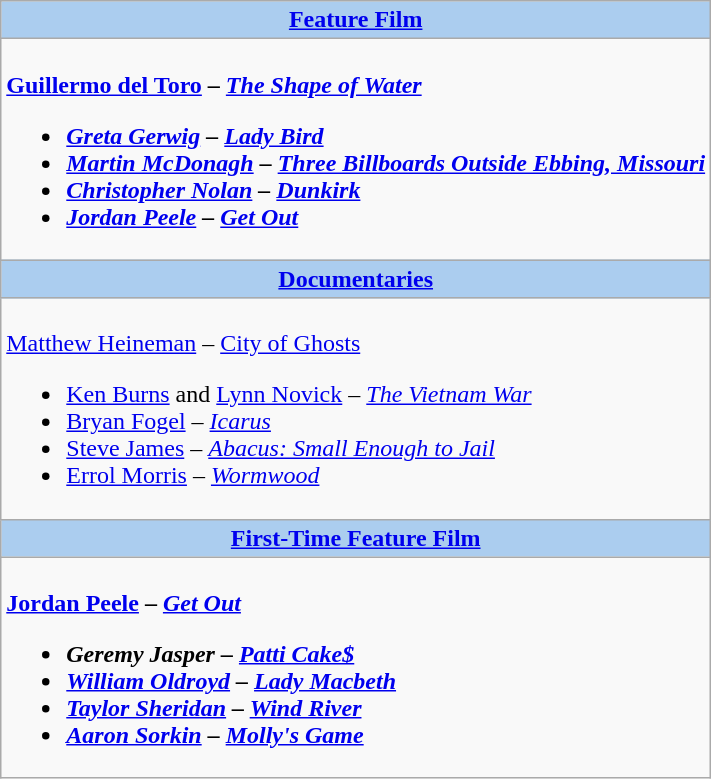<table class=wikitable style="width="100%">
<tr>
<th colspan="2" style="background:#abcdef;"><a href='#'>Feature Film</a></th>
</tr>
<tr>
<td colspan="2" style="vertical-align:top;"><br><strong><a href='#'>Guillermo del Toro</a> – <em><a href='#'>The Shape of Water</a><strong><em><ul><li><a href='#'>Greta Gerwig</a> – </em><a href='#'>Lady Bird</a><em></li><li><a href='#'>Martin McDonagh</a> – </em><a href='#'>Three Billboards Outside Ebbing, Missouri</a><em></li><li><a href='#'>Christopher Nolan</a> – </em><a href='#'>Dunkirk</a><em></li><li><a href='#'>Jordan Peele</a> – </em><a href='#'>Get Out</a><em></li></ul></td>
</tr>
<tr>
<th colspan="2" style="background:#abcdef;"><a href='#'>Documentaries</a></th>
</tr>
<tr>
<td colspan="2" style="vertical-align:top;"><br></strong><a href='#'>Matthew Heineman</a> – </em><a href='#'>City of Ghosts</a></em></strong><ul><li><a href='#'>Ken Burns</a> and <a href='#'>Lynn Novick</a> – <em><a href='#'>The Vietnam War</a></em></li><li><a href='#'>Bryan Fogel</a> – <em><a href='#'>Icarus</a></em></li><li><a href='#'>Steve James</a> – <em><a href='#'>Abacus: Small Enough to Jail</a></em></li><li><a href='#'>Errol Morris</a> – <em><a href='#'>Wormwood</a></em></li></ul></td>
</tr>
<tr>
<th colspan="2" style="background:#abcdef;"><a href='#'>First-Time Feature Film</a></th>
</tr>
<tr>
<td colspan="2" style="vertical-align:top;"><br><strong><a href='#'>Jordan Peele</a> – <em><a href='#'>Get Out</a><strong><em><ul><li>Geremy Jasper – </em><a href='#'>Patti Cake$</a><em></li><li><a href='#'>William Oldroyd</a> – </em><a href='#'>Lady Macbeth</a><em></li><li><a href='#'>Taylor Sheridan</a> – </em><a href='#'>Wind River</a><em></li><li><a href='#'>Aaron Sorkin</a> – </em><a href='#'>Molly's Game</a><em></li></ul></td>
</tr>
</table>
